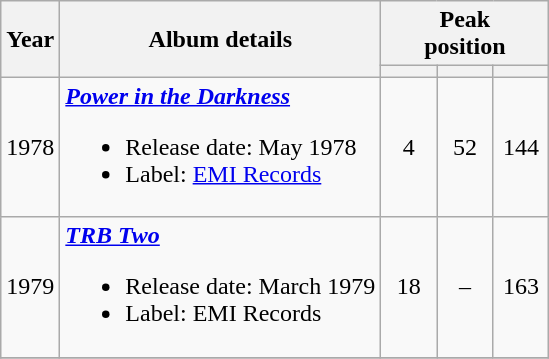<table class="wikitable" style="text-align:center;">
<tr>
<th rowspan="2">Year</th>
<th rowspan="2">Album details</th>
<th colspan="3">Peak<br>position</th>
</tr>
<tr>
<th width="30"></th>
<th width="30"></th>
<th width="30"></th>
</tr>
<tr>
<td>1978</td>
<td align="left"><strong><em><a href='#'>Power in the Darkness</a></em></strong><br><ul><li>Release date: May 1978</li><li>Label: <a href='#'>EMI Records</a></li></ul></td>
<td>4</td>
<td>52</td>
<td>144</td>
</tr>
<tr>
<td>1979</td>
<td align="left"><strong><em><a href='#'>TRB Two</a></em></strong><br><ul><li>Release date: March 1979</li><li>Label: EMI Records</li></ul></td>
<td>18</td>
<td>–</td>
<td>163</td>
</tr>
<tr>
</tr>
</table>
